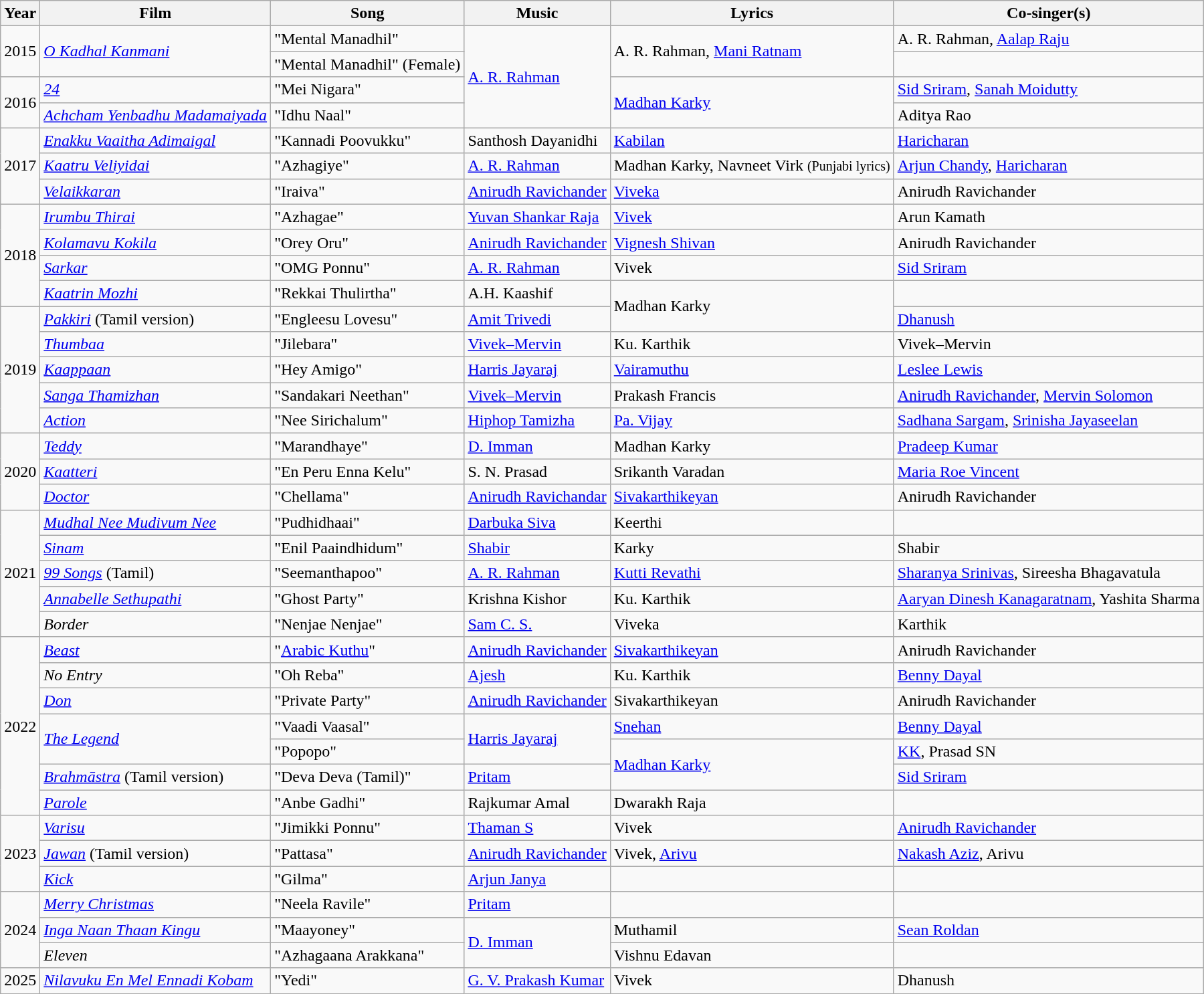<table class="wikitable">
<tr>
<th>Year</th>
<th>Film</th>
<th>Song</th>
<th>Music</th>
<th>Lyrics</th>
<th>Co-singer(s)</th>
</tr>
<tr>
<td rowspan="2">2015</td>
<td rowspan="2"><em><a href='#'>O Kadhal Kanmani</a></em></td>
<td>"Mental Manadhil"</td>
<td rowspan="4"><a href='#'>A. R. Rahman</a></td>
<td rowspan="2">A. R. Rahman, <a href='#'>Mani Ratnam</a></td>
<td>A. R. Rahman, <a href='#'>Aalap Raju</a></td>
</tr>
<tr>
<td>"Mental Manadhil" (Female)</td>
<td></td>
</tr>
<tr>
<td rowspan="2">2016</td>
<td><em><a href='#'>24</a></em></td>
<td>"Mei Nigara"</td>
<td rowspan="2"><a href='#'>Madhan Karky</a></td>
<td><a href='#'>Sid Sriram</a>, <a href='#'>Sanah Moidutty</a></td>
</tr>
<tr>
<td><em><a href='#'>Achcham Yenbadhu Madamaiyada</a></em></td>
<td>"Idhu Naal"</td>
<td>Aditya Rao</td>
</tr>
<tr>
<td rowspan="3">2017</td>
<td><em><a href='#'>Enakku Vaaitha Adimaigal</a></em></td>
<td>"Kannadi Poovukku"</td>
<td>Santhosh Dayanidhi</td>
<td><a href='#'>Kabilan</a></td>
<td><a href='#'>Haricharan</a></td>
</tr>
<tr>
<td><em><a href='#'>Kaatru Veliyidai</a></em></td>
<td>"Azhagiye"</td>
<td rowspan="1"><a href='#'>A. R. Rahman</a></td>
<td>Madhan Karky, Navneet Virk <small>(Punjabi lyrics)</small></td>
<td><a href='#'>Arjun Chandy</a>, <a href='#'>Haricharan</a></td>
</tr>
<tr>
<td><em><a href='#'>Velaikkaran</a></em></td>
<td>"Iraiva"</td>
<td><a href='#'>Anirudh Ravichander</a></td>
<td><a href='#'>Viveka</a></td>
<td>Anirudh Ravichander</td>
</tr>
<tr>
<td rowspan="4">2018</td>
<td><em><a href='#'>Irumbu Thirai</a></em></td>
<td>"Azhagae"</td>
<td><a href='#'>Yuvan Shankar Raja</a></td>
<td><a href='#'>Vivek</a></td>
<td>Arun Kamath</td>
</tr>
<tr>
<td><em><a href='#'>Kolamavu Kokila</a></em></td>
<td>"Orey Oru"</td>
<td><a href='#'>Anirudh Ravichander</a></td>
<td><a href='#'>Vignesh Shivan</a></td>
<td>Anirudh Ravichander</td>
</tr>
<tr>
<td><a href='#'><em>Sarkar</em></a></td>
<td>"OMG Ponnu"</td>
<td><a href='#'>A. R. Rahman</a></td>
<td>Vivek</td>
<td><a href='#'>Sid Sriram</a></td>
</tr>
<tr>
<td><em><a href='#'>Kaatrin Mozhi</a></em></td>
<td>"Rekkai Thulirtha"</td>
<td>A.H. Kaashif</td>
<td rowspan="2">Madhan Karky</td>
<td></td>
</tr>
<tr>
<td rowspan="5">2019</td>
<td><em><a href='#'>Pakkiri</a></em> (Tamil version)</td>
<td>"Engleesu Lovesu"</td>
<td rowspan="1"><a href='#'>Amit Trivedi</a></td>
<td><a href='#'>Dhanush</a></td>
</tr>
<tr>
<td><em><a href='#'>Thumbaa</a></em></td>
<td>"Jilebara"</td>
<td><a href='#'>Vivek–Mervin</a></td>
<td>Ku. Karthik</td>
<td>Vivek–Mervin</td>
</tr>
<tr>
<td><em><a href='#'>Kaappaan</a></em></td>
<td rowspan="1">"Hey Amigo"</td>
<td rowspan="1"><a href='#'>Harris Jayaraj</a></td>
<td><a href='#'>Vairamuthu</a></td>
<td><a href='#'>Leslee Lewis</a></td>
</tr>
<tr>
<td><em><a href='#'>Sanga Thamizhan</a></em></td>
<td>"Sandakari Neethan"</td>
<td><a href='#'>Vivek–Mervin</a></td>
<td>Prakash Francis</td>
<td><a href='#'>Anirudh Ravichander</a>, <a href='#'>Mervin Solomon</a></td>
</tr>
<tr>
<td><a href='#'><em>Action</em></a></td>
<td>"Nee Sirichalum"</td>
<td><a href='#'>Hiphop Tamizha</a></td>
<td><a href='#'>Pa. Vijay</a></td>
<td><a href='#'>Sadhana Sargam</a>, <a href='#'>Srinisha Jayaseelan</a></td>
</tr>
<tr>
<td rowspan="3">2020</td>
<td><em><a href='#'>Teddy</a></em></td>
<td>"Marandhaye"</td>
<td><a href='#'>D. Imman</a></td>
<td>Madhan Karky</td>
<td><a href='#'>Pradeep Kumar</a></td>
</tr>
<tr>
<td><em><a href='#'>Kaatteri</a></em></td>
<td>"En Peru Enna Kelu"</td>
<td>S. N. Prasad</td>
<td>Srikanth Varadan</td>
<td><a href='#'>Maria Roe Vincent</a></td>
</tr>
<tr>
<td><em><a href='#'>Doctor</a></em></td>
<td>"Chellama"</td>
<td><a href='#'>Anirudh Ravichandar</a></td>
<td><a href='#'>Sivakarthikeyan</a></td>
<td>Anirudh Ravichander</td>
</tr>
<tr>
<td rowspan="5">2021</td>
<td><em><a href='#'>Mudhal Nee Mudivum Nee</a></em></td>
<td>"Pudhidhaai"</td>
<td><a href='#'>Darbuka Siva</a></td>
<td>Keerthi</td>
<td></td>
</tr>
<tr>
<td><em><a href='#'>Sinam</a></em></td>
<td>"Enil Paaindhidum"</td>
<td><a href='#'>Shabir</a></td>
<td>Karky</td>
<td>Shabir</td>
</tr>
<tr>
<td><em><a href='#'>99 Songs</a></em> (Tamil)</td>
<td>"Seemanthapoo"</td>
<td><a href='#'>A. R. Rahman</a></td>
<td><a href='#'>Kutti Revathi</a></td>
<td><a href='#'>Sharanya Srinivas</a>,  Sireesha Bhagavatula</td>
</tr>
<tr>
<td><em><a href='#'>Annabelle Sethupathi</a></em></td>
<td>"Ghost Party"</td>
<td>Krishna Kishor</td>
<td>Ku. Karthik</td>
<td><a href='#'>Aaryan Dinesh Kanagaratnam</a>, Yashita Sharma</td>
</tr>
<tr>
<td><em>Border</em></td>
<td>"Nenjae Nenjae"</td>
<td><a href='#'>Sam C. S.</a></td>
<td>Viveka</td>
<td>Karthik</td>
</tr>
<tr>
<td rowspan="7">2022</td>
<td><a href='#'><em>Beast</em></a></td>
<td>"<a href='#'>Arabic Kuthu</a>"</td>
<td rowspan="1"><a href='#'>Anirudh Ravichander</a></td>
<td><a href='#'>Sivakarthikeyan</a></td>
<td rowspan="1">Anirudh Ravichander</td>
</tr>
<tr>
<td><em>No Entry</em></td>
<td>"Oh Reba"</td>
<td><a href='#'>Ajesh</a></td>
<td>Ku. Karthik</td>
<td><a href='#'>Benny Dayal</a></td>
</tr>
<tr>
<td><em><a href='#'>Don</a></em></td>
<td>"Private Party"</td>
<td><a href='#'>Anirudh Ravichander</a></td>
<td>Sivakarthikeyan</td>
<td rowspan="1">Anirudh Ravichander</td>
</tr>
<tr>
<td rowspan="2"><em><a href='#'>The Legend</a></em></td>
<td>"Vaadi Vaasal"</td>
<td rowspan="2"><a href='#'>Harris Jayaraj</a></td>
<td><a href='#'>Snehan</a></td>
<td><a href='#'>Benny Dayal</a></td>
</tr>
<tr>
<td>"Popopo"</td>
<td rowspan="2"><a href='#'>Madhan Karky</a></td>
<td><a href='#'>KK</a>, Prasad SN</td>
</tr>
<tr>
<td rowspan="1"><a href='#'><em>Brahmāstra</em></a> (Tamil version)</td>
<td>"Deva Deva (Tamil)"</td>
<td rowspan="1"><a href='#'>Pritam</a></td>
<td><a href='#'>Sid Sriram</a></td>
</tr>
<tr>
<td><em><a href='#'>Parole</a></em></td>
<td>"Anbe Gadhi"</td>
<td>Rajkumar Amal</td>
<td>Dwarakh Raja</td>
<td></td>
</tr>
<tr>
<td rowspan="3">2023</td>
<td><em><a href='#'>Varisu</a></em></td>
<td>"Jimikki Ponnu"</td>
<td><a href='#'>Thaman S</a></td>
<td>Vivek</td>
<td><a href='#'>Anirudh Ravichander</a></td>
</tr>
<tr>
<td rowspan="1"><em><a href='#'>Jawan</a></em> (Tamil version)</td>
<td>"Pattasa"</td>
<td rowspan="1"><a href='#'>Anirudh Ravichander</a></td>
<td>Vivek, <a href='#'>Arivu</a></td>
<td><a href='#'>Nakash Aziz</a>, Arivu</td>
</tr>
<tr>
<td><em><a href='#'>Kick</a></em></td>
<td>"Gilma"</td>
<td><a href='#'>Arjun Janya</a></td>
<td></td>
<td></td>
</tr>
<tr>
<td rowspan="3">2024</td>
<td><a href='#'><em>Merry Christmas</em></a></td>
<td>"Neela Ravile"</td>
<td><a href='#'>Pritam</a></td>
<td></td>
<td></td>
</tr>
<tr>
<td><em><a href='#'>Inga Naan Thaan Kingu</a></em></td>
<td>"Maayoney"</td>
<td rowspan="2"><a href='#'>D. Imman</a></td>
<td>Muthamil</td>
<td><a href='#'>Sean Roldan</a></td>
</tr>
<tr>
<td><em>Eleven</em></td>
<td>"Azhagaana Arakkana"</td>
<td>Vishnu Edavan</td>
<td></td>
</tr>
<tr>
<td>2025</td>
<td><em><a href='#'>Nilavuku En Mel Ennadi Kobam</a></em></td>
<td>"Yedi"</td>
<td><a href='#'>G. V. Prakash Kumar</a></td>
<td>Vivek</td>
<td>Dhanush</td>
</tr>
</table>
